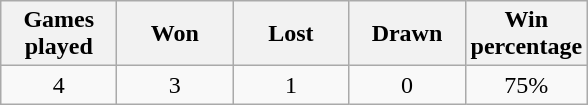<table class="wikitable" style="text-align:center">
<tr>
<th width="70">Games played</th>
<th width="70">Won</th>
<th width="70">Lost</th>
<th width="70">Drawn</th>
<th width="70">Win percentage</th>
</tr>
<tr>
<td>4</td>
<td>3</td>
<td>1</td>
<td>0</td>
<td>75%</td>
</tr>
</table>
